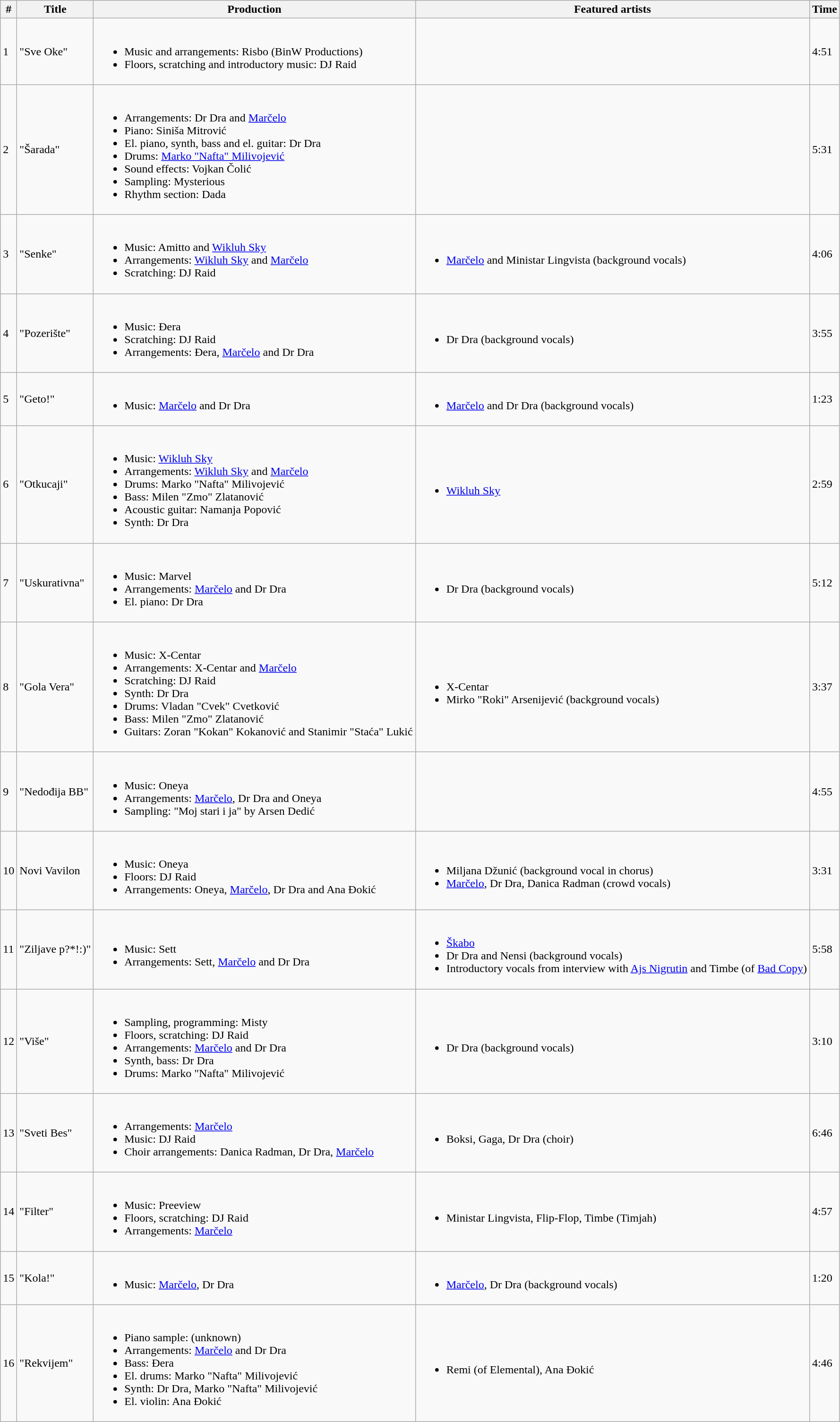<table class="wikitable">
<tr>
<th>#</th>
<th>Title</th>
<th>Production</th>
<th>Featured artists</th>
<th>Time</th>
</tr>
<tr>
<td>1</td>
<td>"Sve Oke"</td>
<td><br><ul><li>Music and arrangements: Risbo (BinW Productions)</li><li>Floors, scratching and introductory music: DJ Raid</li></ul></td>
<td></td>
<td>4:51</td>
</tr>
<tr>
<td>2</td>
<td>"Šarada"</td>
<td><br><ul><li>Arrangements: Dr Dra and <a href='#'>Marčelo</a></li><li>Piano: Siniša Mitrović</li><li>El. piano, synth, bass and el. guitar: Dr Dra</li><li>Drums: <a href='#'>Marko "Nafta" Milivojević</a></li><li>Sound effects: Vojkan Čolić</li><li>Sampling: Mysterious</li><li>Rhythm section: Dada</li></ul></td>
<td></td>
<td>5:31</td>
</tr>
<tr>
<td>3</td>
<td>"Senke"</td>
<td><br><ul><li>Music: Amitto and <a href='#'>Wikluh Sky</a></li><li>Arrangements: <a href='#'>Wikluh Sky</a> and <a href='#'>Marčelo</a></li><li>Scratching: DJ Raid</li></ul></td>
<td><br><ul><li><a href='#'>Marčelo</a> and Ministar Lingvista (background vocals)</li></ul></td>
<td>4:06</td>
</tr>
<tr>
<td>4</td>
<td>"Pozerište"</td>
<td><br><ul><li>Music: Đera</li><li>Scratching: DJ Raid</li><li>Arrangements: Đera, <a href='#'>Marčelo</a> and Dr Dra</li></ul></td>
<td><br><ul><li>Dr Dra (background vocals)</li></ul></td>
<td>3:55</td>
</tr>
<tr>
<td>5</td>
<td>"Geto!"</td>
<td><br><ul><li>Music: <a href='#'>Marčelo</a> and Dr Dra</li></ul></td>
<td><br><ul><li><a href='#'>Marčelo</a> and Dr Dra (background vocals)</li></ul></td>
<td>1:23</td>
</tr>
<tr>
<td>6</td>
<td>"Otkucaji"</td>
<td><br><ul><li>Music: <a href='#'>Wikluh Sky</a></li><li>Arrangements: <a href='#'>Wikluh Sky</a> and <a href='#'>Marčelo</a></li><li>Drums: Marko "Nafta" Milivojević</li><li>Bass: Milen "Zmo" Zlatanović</li><li>Acoustic guitar: Namanja Popović</li><li>Synth: Dr Dra</li></ul></td>
<td><br><ul><li><a href='#'>Wikluh Sky</a></li></ul></td>
<td>2:59</td>
</tr>
<tr>
<td>7</td>
<td>"Uskurativna"</td>
<td><br><ul><li>Music: Marvel</li><li>Arrangements: <a href='#'>Marčelo</a> and Dr Dra</li><li>El. piano: Dr Dra</li></ul></td>
<td><br><ul><li>Dr Dra (background vocals)</li></ul></td>
<td>5:12</td>
</tr>
<tr>
<td>8</td>
<td>"Gola Vera"</td>
<td><br><ul><li>Music: X-Centar</li><li>Arrangements: X-Centar and <a href='#'>Marčelo</a></li><li>Scratching: DJ Raid</li><li>Synth: Dr Dra</li><li>Drums: Vladan "Cvek" Cvetković</li><li>Bass: Milen "Zmo" Zlatanović</li><li>Guitars: Zoran "Kokan" Kokanović and Stanimir "Staća" Lukić</li></ul></td>
<td><br><ul><li>X-Centar</li><li>Mirko "Roki" Arsenijević (background vocals)</li></ul></td>
<td>3:37</td>
</tr>
<tr>
<td>9</td>
<td>"Nedođija BB"</td>
<td><br><ul><li>Music: Oneya</li><li>Arrangements: <a href='#'>Marčelo</a>, Dr Dra and Oneya</li><li>Sampling: "Moj stari i ja" by Arsen Dedić</li></ul></td>
<td></td>
<td>4:55</td>
</tr>
<tr>
<td>10</td>
<td>Novi Vavilon</td>
<td><br><ul><li>Music: Oneya</li><li>Floors: DJ Raid</li><li>Arrangements: Oneya, <a href='#'>Marčelo</a>, Dr Dra and Ana Đokić</li></ul></td>
<td><br><ul><li>Miljana Džunić (background vocal in chorus)</li><li><a href='#'>Marčelo</a>, Dr Dra, Danica Radman (crowd vocals)</li></ul></td>
<td>3:31</td>
</tr>
<tr>
<td>11</td>
<td>"Ziljave p?*!:)"</td>
<td><br><ul><li>Music: Sett</li><li>Arrangements: Sett, <a href='#'>Marčelo</a> and Dr Dra</li></ul></td>
<td><br><ul><li><a href='#'>Škabo</a></li><li>Dr Dra and Nensi (background vocals)</li><li>Introductory vocals from interview with <a href='#'>Ajs Nigrutin</a> and Timbe (of <a href='#'>Bad Copy</a>)</li></ul></td>
<td>5:58</td>
</tr>
<tr>
<td>12</td>
<td>"Više"</td>
<td><br><ul><li>Sampling, programming: Misty</li><li>Floors, scratching: DJ Raid</li><li>Arrangements: <a href='#'>Marčelo</a> and Dr Dra</li><li>Synth, bass: Dr Dra</li><li>Drums: Marko "Nafta" Milivojević</li></ul></td>
<td><br><ul><li>Dr Dra (background vocals)</li></ul></td>
<td>3:10</td>
</tr>
<tr>
<td>13</td>
<td>"Sveti Bes"</td>
<td><br><ul><li>Arrangements: <a href='#'>Marčelo</a></li><li>Music: DJ Raid</li><li>Choir arrangements: Danica Radman, Dr Dra, <a href='#'>Marčelo</a></li></ul></td>
<td><br><ul><li>Boksi, Gaga, Dr Dra (choir)</li></ul></td>
<td>6:46</td>
</tr>
<tr>
<td>14</td>
<td>"Filter"</td>
<td><br><ul><li>Music: Preeview</li><li>Floors, scratching: DJ Raid</li><li>Arrangements: <a href='#'>Marčelo</a></li></ul></td>
<td><br><ul><li>Ministar Lingvista, Flip-Flop, Timbe (Timjah)</li></ul></td>
<td>4:57</td>
</tr>
<tr>
<td>15</td>
<td>"Kola!"</td>
<td><br><ul><li>Music: <a href='#'>Marčelo</a>, Dr Dra</li></ul></td>
<td><br><ul><li><a href='#'>Marčelo</a>, Dr Dra (background vocals)</li></ul></td>
<td>1:20</td>
</tr>
<tr>
<td>16</td>
<td>"Rekvijem"</td>
<td><br><ul><li>Piano sample: (unknown)</li><li>Arrangements: <a href='#'>Marčelo</a> and Dr Dra</li><li>Bass: Đera</li><li>El. drums: Marko "Nafta" Milivojević</li><li>Synth: Dr Dra, Marko "Nafta" Milivojević</li><li>El. violin: Ana Đokić</li></ul></td>
<td><br><ul><li>Remi (of Elemental), Ana Đokić</li></ul></td>
<td>4:46</td>
</tr>
</table>
